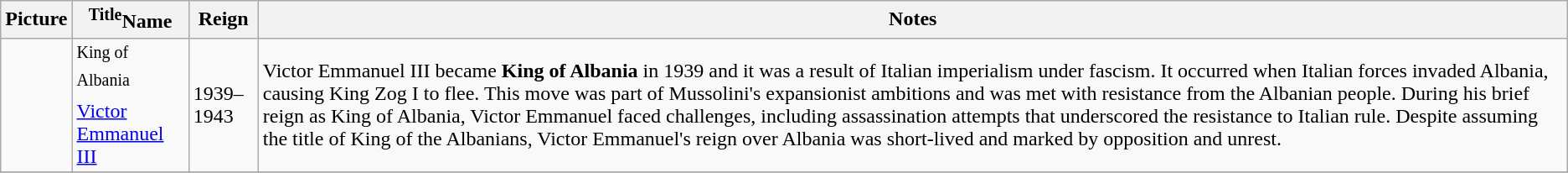<table class="wikitable">
<tr ->
<th>Picture</th>
<th><sup>Title</sup>Name</th>
<th>Reign</th>
<th>Notes</th>
</tr>
<tr ->
<td></td>
<td><sup>King of Albania</sup><br><a href='#'>Victor Emmanuel III</a></td>
<td>1939–1943</td>
<td>Victor Emmanuel III became <strong>King of Albania</strong> in 1939 and it was a result of Italian imperialism under fascism. It occurred when Italian forces invaded Albania, causing King Zog I to flee. This move was part of Mussolini's expansionist ambitions and was met with resistance from the Albanian people. During his brief reign as King of Albania, Victor Emmanuel faced challenges, including assassination attempts that underscored the resistance to Italian rule. Despite assuming the title of King of the Albanians, Victor Emmanuel's reign over Albania was short-lived and marked by opposition and unrest.</td>
</tr>
<tr ->
</tr>
</table>
